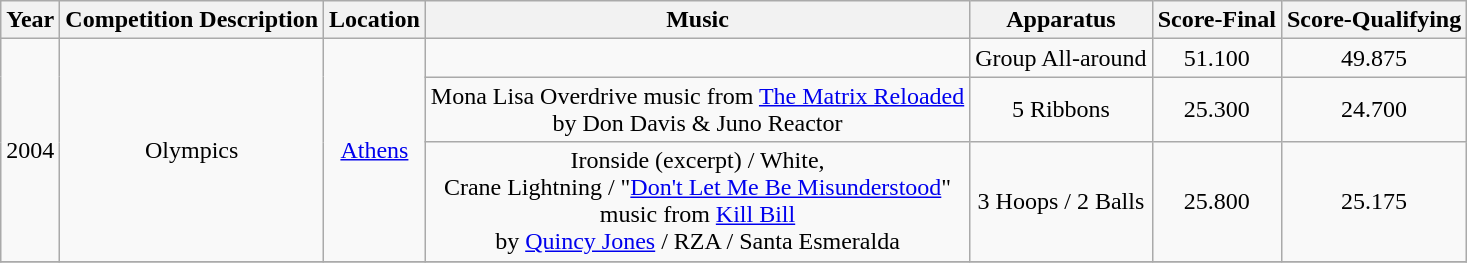<table class="wikitable" style="text-align:center">
<tr>
<th>Year</th>
<th>Competition Description</th>
<th>Location</th>
<th>Music </th>
<th>Apparatus</th>
<th>Score-Final</th>
<th>Score-Qualifying</th>
</tr>
<tr>
<td rowspan="3">2004</td>
<td rowspan="3">Olympics</td>
<td rowspan="3"><a href='#'>Athens</a></td>
<td></td>
<td>Group All-around</td>
<td>51.100</td>
<td>49.875</td>
</tr>
<tr>
<td>Mona Lisa Overdrive music from <a href='#'>The Matrix Reloaded</a> <br>by Don Davis & Juno Reactor</td>
<td>5 Ribbons</td>
<td>25.300</td>
<td>24.700</td>
</tr>
<tr>
<td>Ironside (excerpt) / White,<br> Crane Lightning / "<a href='#'>Don't Let Me Be Misunderstood</a>" <br>music from <a href='#'>Kill Bill</a> <br>by <a href='#'>Quincy Jones</a> / RZA / Santa Esmeralda</td>
<td>3 Hoops / 2 Balls</td>
<td>25.800</td>
<td>25.175</td>
</tr>
<tr>
</tr>
</table>
